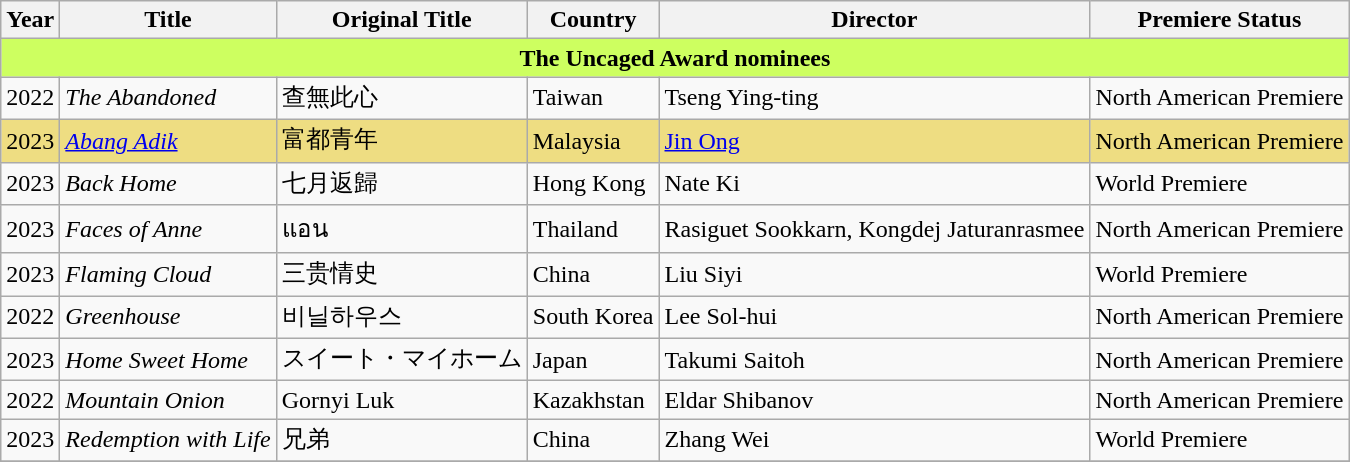<table class="wikitable">
<tr>
<th>Year</th>
<th>Title</th>
<th>Original Title</th>
<th>Country</th>
<th>Director</th>
<th>Premiere Status</th>
</tr>
<tr>
<th colspan="6" style="background:#Cdff60"><strong>The Uncaged Award nominees</strong></th>
</tr>
<tr>
<td>2022</td>
<td><em>The Abandoned</em></td>
<td>查無此心</td>
<td>Taiwan</td>
<td>Tseng Ying-ting</td>
<td>North American Premiere</td>
</tr>
<tr style="background:#EEDD82">
<td>2023</td>
<td><em><a href='#'>Abang Adik</a></em></td>
<td>富都青年</td>
<td>Malaysia</td>
<td><a href='#'>Jin Ong</a></td>
<td>North American Premiere</td>
</tr>
<tr>
<td>2023</td>
<td><em>Back Home</em></td>
<td>七月返歸</td>
<td>Hong Kong</td>
<td>Nate Ki</td>
<td>World Premiere</td>
</tr>
<tr>
<td>2023</td>
<td><em>Faces of Anne</em></td>
<td>แอน</td>
<td>Thailand</td>
<td>Rasiguet Sookkarn, Kongdej Jaturanrasmee</td>
<td>North American Premiere</td>
</tr>
<tr>
<td>2023</td>
<td><em>Flaming Cloud</em></td>
<td>三贵情史</td>
<td>China</td>
<td>Liu Siyi</td>
<td>World Premiere</td>
</tr>
<tr>
<td>2022</td>
<td><em>Greenhouse</em></td>
<td>비닐하우스</td>
<td>South Korea</td>
<td>Lee Sol-hui</td>
<td>North American Premiere</td>
</tr>
<tr>
<td>2023</td>
<td><em>Home Sweet Home</em></td>
<td>スイート・マイホーム</td>
<td>Japan</td>
<td>Takumi Saitoh</td>
<td>North American Premiere</td>
</tr>
<tr>
<td>2022</td>
<td><em>Mountain Onion</em></td>
<td>Gornyi Luk</td>
<td>Kazakhstan</td>
<td>Eldar Shibanov</td>
<td>North American Premiere</td>
</tr>
<tr>
<td>2023</td>
<td><em>Redemption with Life</em></td>
<td>兄弟</td>
<td>China</td>
<td>Zhang Wei</td>
<td>World Premiere</td>
</tr>
<tr>
</tr>
</table>
